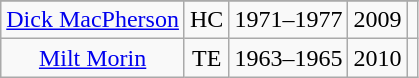<table class="wikitable" style="text-align:center">
<tr>
</tr>
<tr>
<td><a href='#'>Dick MacPherson</a></td>
<td>HC</td>
<td>1971–1977</td>
<td>2009</td>
<td></td>
</tr>
<tr>
<td><a href='#'>Milt Morin</a></td>
<td>TE</td>
<td>1963–1965</td>
<td>2010</td>
<td></td>
</tr>
</table>
